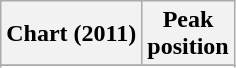<table class="wikitable sortable plainrowheaders" style="text-align:center">
<tr>
<th scope="col">Chart (2011)</th>
<th scope="col">Peak<br>position</th>
</tr>
<tr>
</tr>
<tr>
</tr>
</table>
